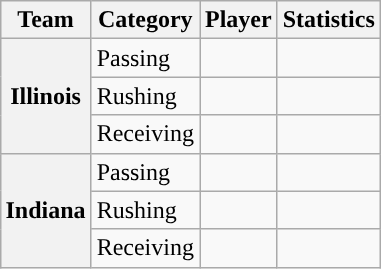<table class="wikitable" style="float:right">
<tr>
<th>Team</th>
<th>Category</th>
<th>Player</th>
<th>Statistics</th>
</tr>
<tr>
<th rowspan=3>Illinois</th>
<td>Passing</td>
<td></td>
<td></td>
</tr>
<tr>
<td>Rushing</td>
<td></td>
<td></td>
</tr>
<tr>
<td>Receiving</td>
<td></td>
<td></td>
</tr>
<tr>
<th rowspan=3>Indiana</th>
<td>Passing</td>
<td></td>
<td></td>
</tr>
<tr>
<td>Rushing</td>
<td></td>
<td></td>
</tr>
<tr>
<td>Receiving</td>
<td></td>
<td></td>
</tr>
</table>
